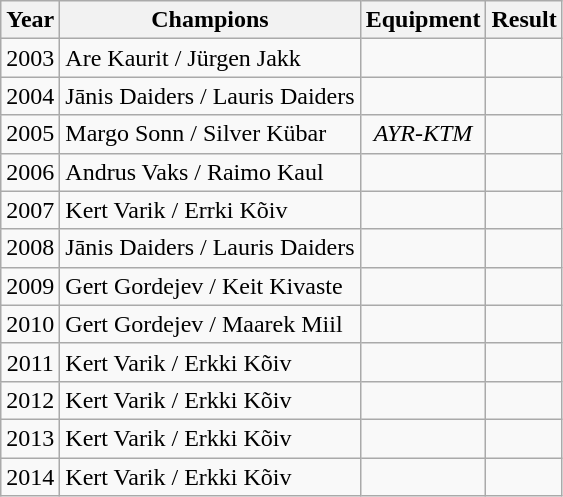<table class="wikitable">
<tr>
<th>Year</th>
<th>Champions</th>
<th>Equipment</th>
<th>Result</th>
</tr>
<tr align="center">
<td>2003</td>
<td align="left">Are Kaurit / Jürgen Jakk</td>
<td></td>
<td></td>
</tr>
<tr align="center">
<td>2004</td>
<td align="left">Jānis Daiders / Lauris Daiders</td>
<td></td>
<td></td>
</tr>
<tr align="center">
<td>2005</td>
<td align="left">Margo Sonn / Silver Kübar</td>
<td><em>AYR-KTM</em></td>
<td></td>
</tr>
<tr align="center">
<td>2006</td>
<td align="left">Andrus Vaks / Raimo Kaul</td>
<td></td>
<td></td>
</tr>
<tr align="center">
<td>2007</td>
<td align="left">Kert Varik / Errki Kõiv</td>
<td></td>
<td></td>
</tr>
<tr align="center">
<td>2008</td>
<td align="left">Jānis Daiders / Lauris Daiders</td>
<td></td>
<td></td>
</tr>
<tr align="center">
<td>2009</td>
<td align="left">Gert Gordejev / Keit Kivaste</td>
<td></td>
<td></td>
</tr>
<tr align="center">
<td>2010</td>
<td align="left">Gert Gordejev / Maarek Miil</td>
<td></td>
<td></td>
</tr>
<tr align="center">
<td>2011</td>
<td align="left">Kert Varik / Erkki Kõiv</td>
<td></td>
<td></td>
</tr>
<tr align="center">
<td>2012</td>
<td align="left">Kert Varik / Erkki Kõiv</td>
<td></td>
<td></td>
</tr>
<tr align="center">
<td>2013</td>
<td align="left">Kert Varik / Erkki Kõiv</td>
<td></td>
<td></td>
</tr>
<tr align="center">
<td>2014</td>
<td align="left">Kert Varik / Erkki Kõiv</td>
<td></td>
<td></td>
</tr>
</table>
